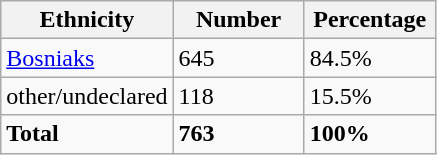<table class="wikitable">
<tr>
<th width="100px">Ethnicity</th>
<th width="80px">Number</th>
<th width="80px">Percentage</th>
</tr>
<tr>
<td><a href='#'>Bosniaks</a></td>
<td>645</td>
<td>84.5%</td>
</tr>
<tr>
<td>other/undeclared</td>
<td>118</td>
<td>15.5%</td>
</tr>
<tr>
<td><strong>Total</strong></td>
<td><strong>763</strong></td>
<td><strong>100%</strong></td>
</tr>
</table>
